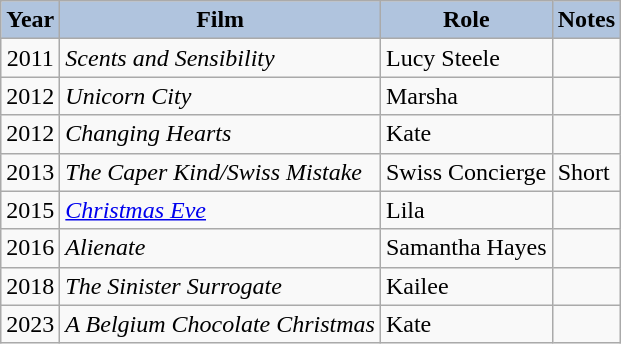<table class="wikitable">
<tr>
<th style="background:#B0C4DE;">Year</th>
<th style="background:#B0C4DE;">Film</th>
<th style="background:#B0C4DE;">Role</th>
<th style="background:#B0C4DE;">Notes</th>
</tr>
<tr>
<td align="center">2011</td>
<td><em>Scents and Sensibility</em></td>
<td>Lucy Steele</td>
<td></td>
</tr>
<tr>
<td align="center">2012</td>
<td><em>Unicorn City</em></td>
<td>Marsha</td>
<td></td>
</tr>
<tr>
<td align="center">2012</td>
<td><em>Changing Hearts</em></td>
<td>Kate</td>
<td></td>
</tr>
<tr>
<td align="center">2013</td>
<td><em>The Caper Kind/Swiss Mistake</em></td>
<td>Swiss Concierge</td>
<td>Short</td>
</tr>
<tr>
<td align="center">2015</td>
<td><em><a href='#'>Christmas Eve</a></em></td>
<td>Lila</td>
<td></td>
</tr>
<tr>
<td align="center">2016</td>
<td><em>Alienate</em></td>
<td>Samantha Hayes</td>
<td></td>
</tr>
<tr>
<td align="center">2018</td>
<td><em>The Sinister Surrogate</em></td>
<td>Kailee</td>
<td></td>
</tr>
<tr>
<td align="center">2023</td>
<td><em>A Belgium Chocolate Christmas</em></td>
<td>Kate</td>
<td></td>
</tr>
</table>
